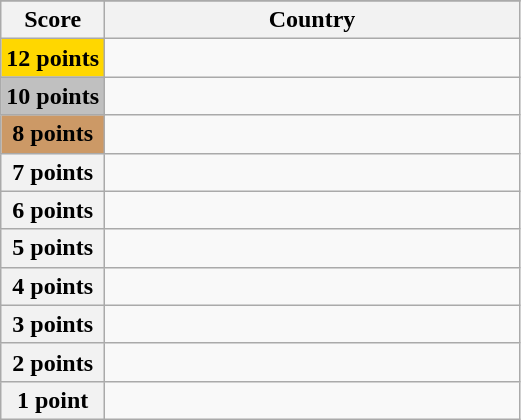<table class="wikitable">
<tr>
</tr>
<tr>
<th scope="col" width="20%">Score</th>
<th scope="col">Country</th>
</tr>
<tr>
<th scope="row" style="background:gold">12 points</th>
<td></td>
</tr>
<tr>
<th scope="row" style="background:silver">10 points</th>
<td></td>
</tr>
<tr>
<th scope="row" style="background:#CC9966">8 points</th>
<td></td>
</tr>
<tr>
<th scope="row">7 points</th>
<td></td>
</tr>
<tr>
<th scope="row">6 points</th>
<td></td>
</tr>
<tr>
<th scope="row">5 points</th>
<td></td>
</tr>
<tr>
<th scope="row">4 points</th>
<td></td>
</tr>
<tr>
<th scope="row">3 points</th>
<td></td>
</tr>
<tr>
<th scope="row">2 points</th>
<td></td>
</tr>
<tr>
<th scope="row">1 point</th>
<td></td>
</tr>
</table>
